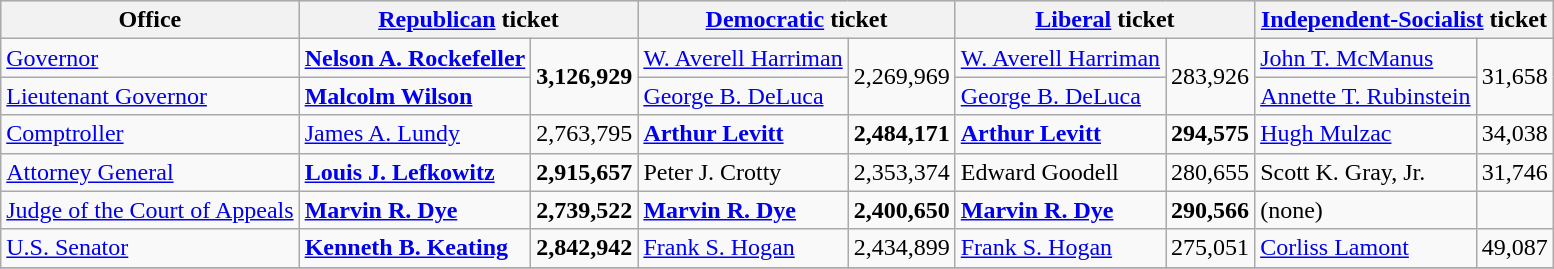<table class=wikitable>
<tr bgcolor=lightgrey>
<th>Office</th>
<th colspan="2" ><a href='#'>Republican</a> ticket</th>
<th colspan="2" ><a href='#'>Democratic</a> ticket</th>
<th colspan="2" ><a href='#'>Liberal</a> ticket</th>
<th colspan="2"><a href='#'>Independent-Socialist</a> ticket</th>
</tr>
<tr>
<td><a href='#'>Governor</a></td>
<td><strong><a href='#'>Nelson A. Rockefeller</a></strong></td>
<td rowspan="2"><strong>3,126,929</strong></td>
<td><a href='#'>W. Averell Harriman</a></td>
<td rowspan="2">2,269,969</td>
<td><a href='#'>W. Averell Harriman</a></td>
<td rowspan="2">283,926</td>
<td><a href='#'>John T. McManus</a></td>
<td rowspan="2">31,658</td>
</tr>
<tr>
<td><a href='#'>Lieutenant Governor</a></td>
<td><strong><a href='#'>Malcolm Wilson</a></strong></td>
<td><a href='#'>George B. DeLuca</a></td>
<td><a href='#'>George B. DeLuca</a></td>
<td><a href='#'>Annette T. Rubinstein</a></td>
</tr>
<tr>
<td><a href='#'>Comptroller</a></td>
<td><a href='#'>James A. Lundy</a></td>
<td align="right">2,763,795</td>
<td><strong><a href='#'>Arthur Levitt</a></strong></td>
<td align="right"><strong>2,484,171</strong></td>
<td><strong><a href='#'>Arthur Levitt</a></strong></td>
<td align="right"><strong>294,575</strong></td>
<td><a href='#'>Hugh Mulzac</a></td>
<td align="right">34,038</td>
</tr>
<tr>
<td><a href='#'>Attorney General</a></td>
<td><strong><a href='#'>Louis J. Lefkowitz</a></strong></td>
<td align="right"><strong>2,915,657</strong></td>
<td>Peter J. Crotty</td>
<td align="right">2,353,374</td>
<td>Edward Goodell</td>
<td align="right">280,655</td>
<td>Scott K. Gray, Jr.</td>
<td align="right">31,746</td>
</tr>
<tr>
<td><a href='#'>Judge of the Court of Appeals</a></td>
<td><strong><a href='#'>Marvin R. Dye</a></strong></td>
<td align="right"><strong>2,739,522</strong></td>
<td><strong><a href='#'>Marvin R. Dye</a></strong></td>
<td align="right"><strong>2,400,650</strong></td>
<td><strong><a href='#'>Marvin R. Dye</a></strong></td>
<td align="right"><strong>290,566</strong></td>
<td>(none)</td>
<td></td>
</tr>
<tr>
<td><a href='#'>U.S. Senator</a></td>
<td><strong><a href='#'>Kenneth B. Keating</a></strong></td>
<td align="right"><strong>2,842,942</strong></td>
<td><a href='#'>Frank S. Hogan</a></td>
<td align="right">2,434,899</td>
<td><a href='#'>Frank S. Hogan</a></td>
<td align="right">275,051</td>
<td><a href='#'>Corliss Lamont</a></td>
<td align="right">49,087</td>
</tr>
<tr>
</tr>
</table>
